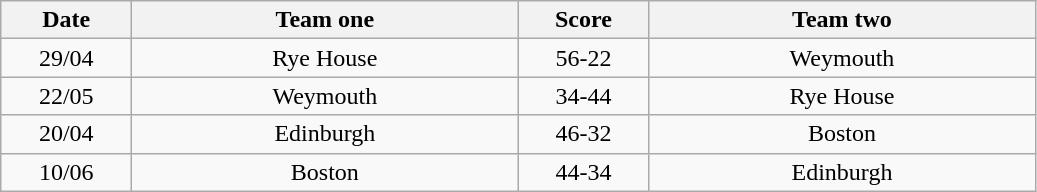<table class="wikitable" style="text-align: center">
<tr>
<th width=80>Date</th>
<th width=250>Team one</th>
<th width=80>Score</th>
<th width=250>Team two</th>
</tr>
<tr>
<td>29/04</td>
<td>Rye House</td>
<td>56-22</td>
<td>Weymouth</td>
</tr>
<tr>
<td>22/05</td>
<td>Weymouth</td>
<td>34-44</td>
<td>Rye House</td>
</tr>
<tr>
<td>20/04</td>
<td>Edinburgh</td>
<td>46-32</td>
<td>Boston</td>
</tr>
<tr>
<td>10/06</td>
<td>Boston</td>
<td>44-34</td>
<td>Edinburgh</td>
</tr>
</table>
